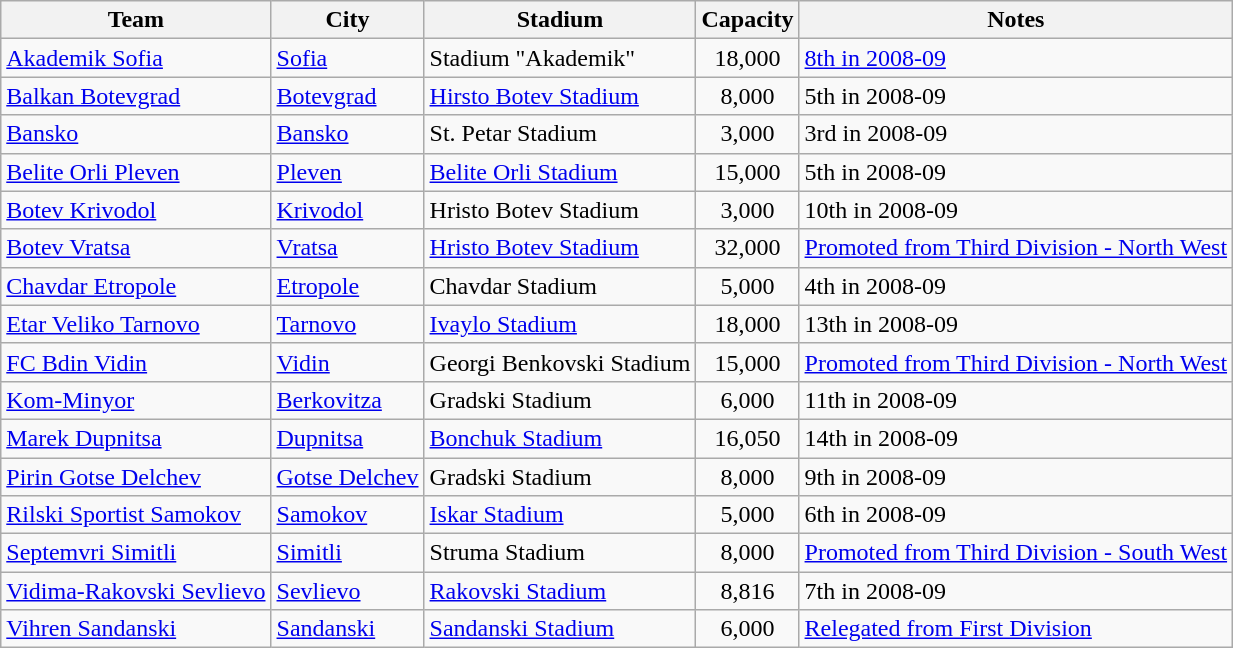<table class="wikitable sortable">
<tr>
<th>Team</th>
<th>City</th>
<th>Stadium</th>
<th>Capacity</th>
<th>Notes</th>
</tr>
<tr>
<td><a href='#'>Akademik Sofia</a></td>
<td><a href='#'>Sofia</a></td>
<td>Stadium "Akademik"</td>
<td align=center>18,000</td>
<td><a href='#'>8th in 2008-09</a></td>
</tr>
<tr>
<td><a href='#'>Balkan Botevgrad</a></td>
<td><a href='#'>Botevgrad</a></td>
<td><a href='#'>Hirsto Botev Stadium</a></td>
<td align=center>8,000</td>
<td>5th in 2008-09</td>
</tr>
<tr>
<td><a href='#'>Bansko</a></td>
<td><a href='#'>Bansko</a></td>
<td>St. Petar Stadium</td>
<td align=center>3,000</td>
<td>3rd in 2008-09</td>
</tr>
<tr>
<td><a href='#'>Belite Orli Pleven</a></td>
<td><a href='#'>Pleven</a></td>
<td><a href='#'>Belite Orli Stadium</a></td>
<td align=center>15,000</td>
<td>5th in 2008-09</td>
</tr>
<tr>
<td><a href='#'>Botev Krivodol</a></td>
<td><a href='#'>Krivodol</a></td>
<td>Hristo Botev Stadium</td>
<td align=center>3,000</td>
<td>10th in 2008-09</td>
</tr>
<tr>
<td><a href='#'>Botev Vratsa</a></td>
<td><a href='#'>Vratsa</a></td>
<td><a href='#'>Hristo Botev Stadium</a></td>
<td align=center>32,000</td>
<td><a href='#'>Promoted from Third Division - North West</a></td>
</tr>
<tr>
<td><a href='#'>Chavdar Etropole</a></td>
<td><a href='#'>Etropole</a></td>
<td>Chavdar Stadium</td>
<td align=center>5,000</td>
<td>4th in 2008-09</td>
</tr>
<tr>
<td><a href='#'>Etar Veliko Tarnovo</a></td>
<td><a href='#'>Tarnovo</a></td>
<td><a href='#'>Ivaylo Stadium</a></td>
<td align=center>18,000</td>
<td>13th in 2008-09</td>
</tr>
<tr>
<td><a href='#'>FC Bdin Vidin</a></td>
<td><a href='#'>Vidin</a></td>
<td>Georgi Benkovski Stadium</td>
<td align=center>15,000</td>
<td><a href='#'>Promoted from Third Division - North West</a></td>
</tr>
<tr>
<td><a href='#'>Kom-Minyor</a></td>
<td><a href='#'>Berkovitza</a></td>
<td>Gradski Stadium</td>
<td align=center>6,000</td>
<td>11th in 2008-09</td>
</tr>
<tr>
<td><a href='#'>Marek Dupnitsa</a></td>
<td><a href='#'>Dupnitsa</a></td>
<td><a href='#'>Bonchuk Stadium</a></td>
<td align=center>16,050</td>
<td>14th in 2008-09</td>
</tr>
<tr>
<td><a href='#'>Pirin Gotse Delchev</a></td>
<td><a href='#'>Gotse Delchev</a></td>
<td>Gradski Stadium</td>
<td align=center>8,000</td>
<td>9th in 2008-09</td>
</tr>
<tr>
<td><a href='#'>Rilski Sportist Samokov</a></td>
<td><a href='#'>Samokov</a></td>
<td><a href='#'>Iskar Stadium</a></td>
<td align=center>5,000</td>
<td>6th in 2008-09</td>
</tr>
<tr>
<td><a href='#'>Septemvri Simitli</a></td>
<td><a href='#'>Simitli</a></td>
<td>Struma Stadium</td>
<td align=center>8,000</td>
<td><a href='#'>Promoted from Third Division - South West</a></td>
</tr>
<tr>
<td><a href='#'>Vidima-Rakovski Sevlievo</a></td>
<td><a href='#'>Sevlievo</a></td>
<td><a href='#'>Rakovski Stadium</a></td>
<td align=center>8,816</td>
<td>7th in 2008-09</td>
</tr>
<tr>
<td><a href='#'>Vihren Sandanski</a></td>
<td><a href='#'>Sandanski</a></td>
<td><a href='#'>Sandanski Stadium</a></td>
<td align=center>6,000</td>
<td><a href='#'>Relegated from First Division</a></td>
</tr>
</table>
